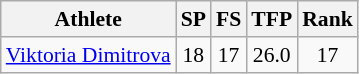<table class="wikitable" border="1" style="font-size:90%">
<tr>
<th>Athlete</th>
<th>SP</th>
<th>FS</th>
<th>TFP</th>
<th>Rank</th>
</tr>
<tr align=center>
<td align=left><a href='#'>Viktoria Dimitrova</a></td>
<td>18</td>
<td>17</td>
<td>26.0</td>
<td>17</td>
</tr>
</table>
